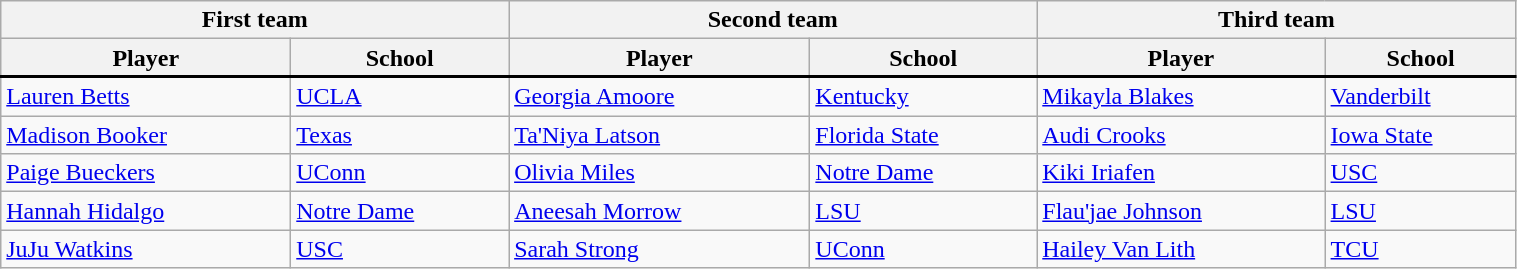<table class="wikitable" style="width:80%;">
<tr>
<th colspan=2>First team</th>
<th colspan=2>Second team</th>
<th colspan=2>Third team</th>
</tr>
<tr>
<th>Player</th>
<th>School</th>
<th>Player</th>
<th>School</th>
<th>Player</th>
<th>School</th>
</tr>
<tr>
</tr>
<tr style = "border-top:2px solid black;">
<td><a href='#'>Lauren Betts</a></td>
<td><a href='#'>UCLA</a></td>
<td><a href='#'>Georgia Amoore</a></td>
<td><a href='#'>Kentucky</a></td>
<td><a href='#'>Mikayla Blakes</a></td>
<td><a href='#'>Vanderbilt</a></td>
</tr>
<tr>
<td><a href='#'>Madison Booker</a></td>
<td><a href='#'>Texas</a></td>
<td><a href='#'>Ta'Niya Latson</a></td>
<td><a href='#'>Florida State</a></td>
<td><a href='#'>Audi Crooks</a></td>
<td><a href='#'>Iowa State</a></td>
</tr>
<tr>
<td><a href='#'>Paige Bueckers</a></td>
<td><a href='#'>UConn</a></td>
<td><a href='#'>Olivia Miles</a></td>
<td><a href='#'>Notre Dame</a></td>
<td><a href='#'>Kiki Iriafen</a></td>
<td><a href='#'>USC</a></td>
</tr>
<tr>
<td><a href='#'>Hannah Hidalgo</a></td>
<td><a href='#'>Notre Dame</a></td>
<td><a href='#'>Aneesah Morrow</a></td>
<td><a href='#'>LSU</a></td>
<td><a href='#'>Flau'jae Johnson</a></td>
<td><a href='#'>LSU</a></td>
</tr>
<tr>
<td><a href='#'>JuJu Watkins</a></td>
<td><a href='#'>USC</a></td>
<td><a href='#'>Sarah Strong</a></td>
<td><a href='#'>UConn</a></td>
<td><a href='#'>Hailey Van Lith</a></td>
<td><a href='#'>TCU</a></td>
</tr>
</table>
